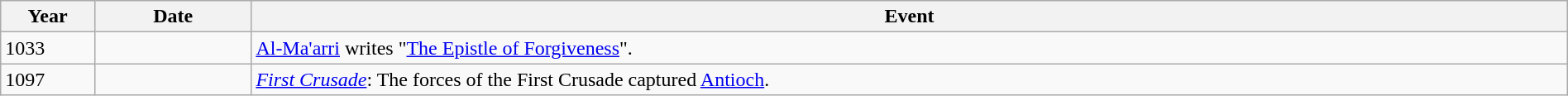<table class="wikitable" width="100%">
<tr>
<th style="width:6%">Year</th>
<th style="width:10%">Date</th>
<th>Event</th>
</tr>
<tr>
<td>1033</td>
<td></td>
<td><a href='#'>Al-Ma'arri</a> writes "<a href='#'>The Epistle of Forgiveness</a>".</td>
</tr>
<tr>
<td>1097</td>
<td></td>
<td><em><a href='#'>First Crusade</a></em>: The forces of the First Crusade captured <a href='#'>Antioch</a>.</td>
</tr>
</table>
